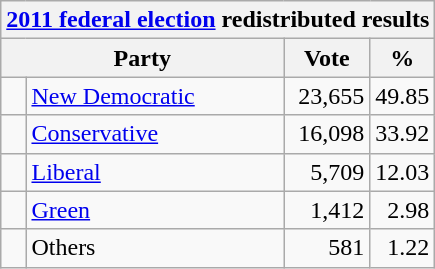<table class="wikitable">
<tr>
<th colspan="4"><a href='#'>2011 federal election</a> redistributed results</th>
</tr>
<tr>
<th bgcolor="#DDDDFF" width="130px" colspan="2">Party</th>
<th bgcolor="#DDDDFF" width="50px">Vote</th>
<th bgcolor="#DDDDFF" width="30px">%</th>
</tr>
<tr>
<td> </td>
<td><a href='#'>New Democratic</a></td>
<td align=right>23,655</td>
<td align=right>49.85</td>
</tr>
<tr>
<td> </td>
<td><a href='#'>Conservative</a></td>
<td align=right>16,098</td>
<td align=right>33.92</td>
</tr>
<tr>
<td> </td>
<td><a href='#'>Liberal</a></td>
<td align=right>5,709</td>
<td align=right>12.03</td>
</tr>
<tr>
<td> </td>
<td><a href='#'>Green</a></td>
<td align=right>1,412</td>
<td align=right>2.98</td>
</tr>
<tr>
<td> </td>
<td>Others</td>
<td align=right>581</td>
<td align=right>1.22</td>
</tr>
</table>
